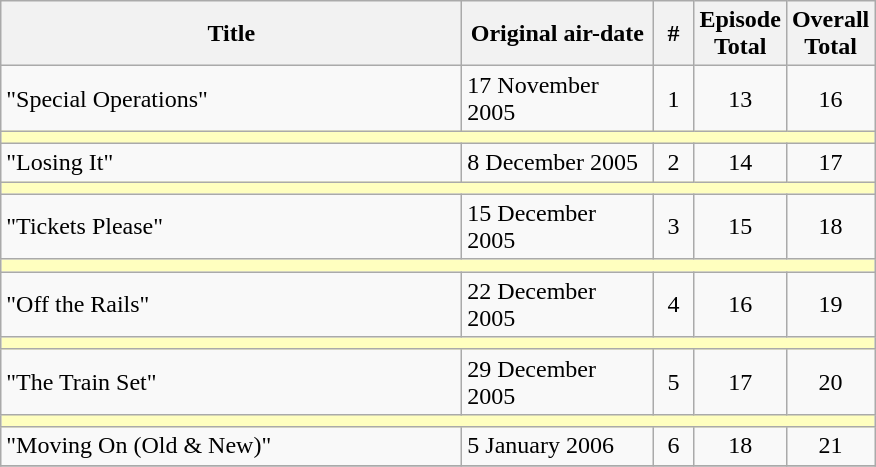<table class="wikitable">
<tr>
<th width="300">Title</th>
<th width="120">Original air-date</th>
<th width="20">#</th>
<th width="5">Episode Total</th>
<th width="8">Overall Total</th>
</tr>
<tr>
<td>"Special Operations"</td>
<td>17 November 2005</td>
<td align="center">1</td>
<td align="center">13</td>
<td align="center">16</td>
</tr>
<tr>
<td colspan="7" bgcolor="#FFFFBF" height="1"></td>
</tr>
<tr>
<td>"Losing It"</td>
<td>8 December 2005</td>
<td align="center">2</td>
<td align="center">14</td>
<td align="center">17</td>
</tr>
<tr>
<td colspan="7" bgcolor="#FFFFBF" height="1"></td>
</tr>
<tr>
<td>"Tickets Please"</td>
<td>15 December 2005</td>
<td align="center">3</td>
<td align="center">15</td>
<td align="center">18</td>
</tr>
<tr>
<td colspan="7" bgcolor="#FFFFBF" height="1"></td>
</tr>
<tr>
<td>"Off the Rails"</td>
<td>22 December 2005</td>
<td align="center">4</td>
<td align="center">16</td>
<td align="center">19</td>
</tr>
<tr>
<td colspan="7" bgcolor="#FFFFBF" height="1"></td>
</tr>
<tr>
<td>"The Train Set"</td>
<td>29 December 2005</td>
<td align="center">5</td>
<td align="center">17</td>
<td align="center">20</td>
</tr>
<tr>
<td colspan="7" bgcolor="#FFFFBF" height="1"></td>
</tr>
<tr>
<td>"Moving On (Old & New)"</td>
<td>5 January 2006</td>
<td align="center">6</td>
<td align="center">18</td>
<td align="center">21</td>
</tr>
<tr>
</tr>
</table>
